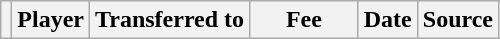<table class="wikitable plainrowheaders sortable">
<tr>
<th></th>
<th scope="col">Player</th>
<th>Transferred to</th>
<th style="width: 65px;">Fee</th>
<th scope="col">Date</th>
<th scope="col">Source</th>
</tr>
</table>
